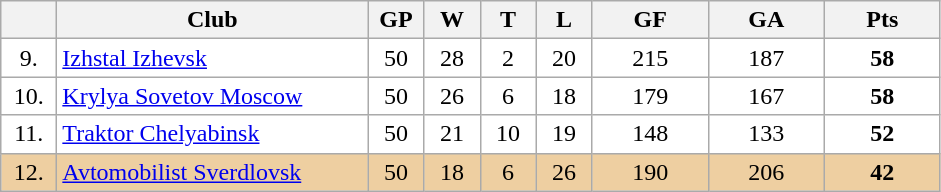<table class="wikitable">
<tr>
<th width="30"></th>
<th width="200">Club</th>
<th width="30">GP</th>
<th width="30">W</th>
<th width="30">T</th>
<th width="30">L</th>
<th width="70">GF</th>
<th width="70">GA</th>
<th width="70">Pts</th>
</tr>
<tr bgcolor="#FFFFFF" align="center">
<td>9.</td>
<td align="left"><a href='#'>Izhstal Izhevsk</a></td>
<td>50</td>
<td>28</td>
<td>2</td>
<td>20</td>
<td>215</td>
<td>187</td>
<td><strong>58</strong></td>
</tr>
<tr bgcolor="#FFFFFF" align="center">
<td>10.</td>
<td align="left"><a href='#'>Krylya Sovetov Moscow</a></td>
<td>50</td>
<td>26</td>
<td>6</td>
<td>18</td>
<td>179</td>
<td>167</td>
<td><strong>58</strong></td>
</tr>
<tr bgcolor="#FFFFFF" align="center">
<td>11.</td>
<td align="left"><a href='#'>Traktor Chelyabinsk</a></td>
<td>50</td>
<td>21</td>
<td>10</td>
<td>19</td>
<td>148</td>
<td>133</td>
<td><strong>52</strong></td>
</tr>
<tr bgcolor="#EECFA1" align="center">
<td>12.</td>
<td align="left"><a href='#'>Avtomobilist Sverdlovsk</a></td>
<td>50</td>
<td>18</td>
<td>6</td>
<td>26</td>
<td>190</td>
<td>206</td>
<td><strong>42</strong></td>
</tr>
</table>
